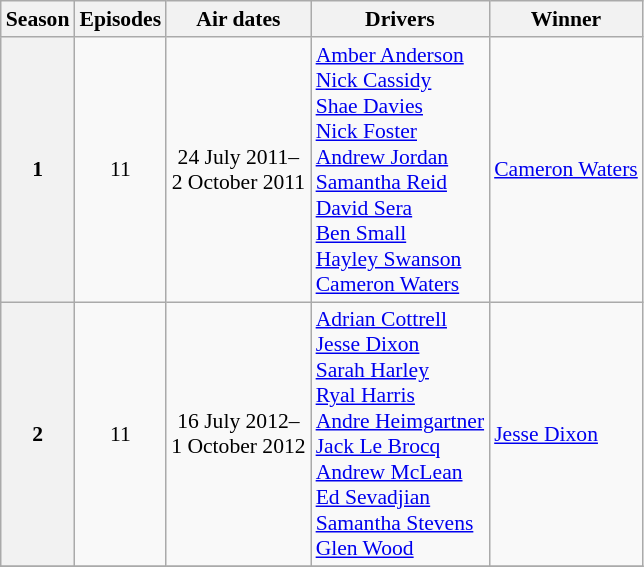<table class="wikitable" style="font-size: 90%">
<tr>
<th>Season</th>
<th>Episodes</th>
<th>Air dates</th>
<th>Drivers</th>
<th>Winner</th>
</tr>
<tr>
<th>1</th>
<td align="center">11</td>
<td align="center">24 July 2011–<br>2 October 2011</td>
<td> <a href='#'>Amber Anderson</a><br> <a href='#'>Nick Cassidy</a><br> <a href='#'>Shae Davies</a><br> <a href='#'>Nick Foster</a><br> <a href='#'>Andrew Jordan</a><br> <a href='#'>Samantha Reid</a><br> <a href='#'>David Sera</a><br> <a href='#'>Ben Small</a><br> <a href='#'>Hayley Swanson</a><br> <a href='#'>Cameron Waters</a></td>
<td> <a href='#'>Cameron Waters</a></td>
</tr>
<tr>
<th>2</th>
<td align="center">11</td>
<td align="center">16 July 2012–<br>1 October 2012</td>
<td> <a href='#'>Adrian Cottrell</a><br> <a href='#'>Jesse Dixon</a><br> <a href='#'>Sarah Harley</a><br> <a href='#'>Ryal Harris</a><br> <a href='#'>Andre Heimgartner</a><br> <a href='#'>Jack Le Brocq</a><br> <a href='#'>Andrew McLean</a><br> <a href='#'>Ed Sevadjian</a><br> <a href='#'>Samantha Stevens</a><br> <a href='#'>Glen Wood</a></td>
<td> <a href='#'>Jesse Dixon</a></td>
</tr>
<tr>
</tr>
</table>
